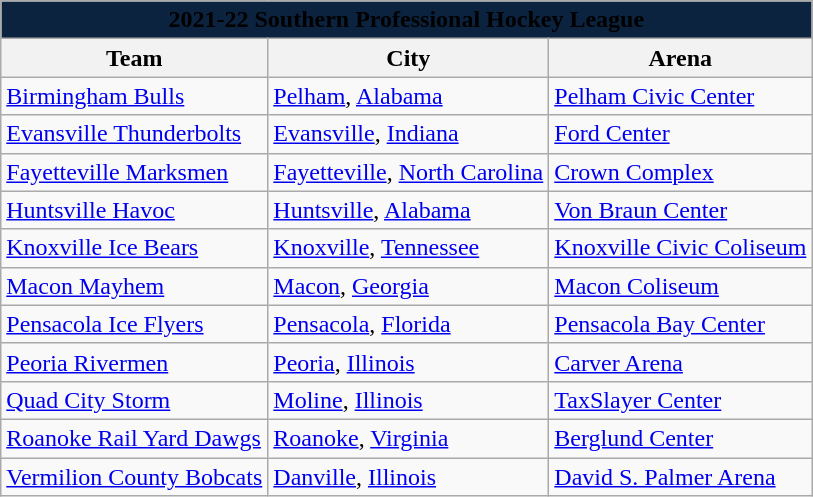<table class="wikitable" style="width:auto">
<tr>
<td bgcolor="#0C2340" align="center" colspan="5"><strong><span>2021-22 Southern Professional Hockey League</span></strong></td>
</tr>
<tr>
<th>Team</th>
<th>City</th>
<th>Arena</th>
</tr>
<tr>
<td><a href='#'>Birmingham Bulls</a></td>
<td><a href='#'>Pelham</a>, <a href='#'>Alabama</a></td>
<td><a href='#'>Pelham Civic Center</a></td>
</tr>
<tr>
<td><a href='#'>Evansville Thunderbolts</a></td>
<td><a href='#'>Evansville</a>, <a href='#'>Indiana</a></td>
<td><a href='#'>Ford Center</a></td>
</tr>
<tr>
<td><a href='#'>Fayetteville Marksmen</a></td>
<td><a href='#'>Fayetteville</a>, <a href='#'>North Carolina</a></td>
<td><a href='#'>Crown Complex</a></td>
</tr>
<tr>
<td><a href='#'>Huntsville Havoc</a></td>
<td><a href='#'>Huntsville</a>, <a href='#'>Alabama</a></td>
<td><a href='#'>Von Braun Center</a></td>
</tr>
<tr>
<td><a href='#'>Knoxville Ice Bears</a></td>
<td><a href='#'>Knoxville</a>, <a href='#'>Tennessee</a></td>
<td><a href='#'>Knoxville Civic Coliseum</a></td>
</tr>
<tr>
<td><a href='#'>Macon Mayhem</a></td>
<td><a href='#'>Macon</a>, <a href='#'>Georgia</a></td>
<td><a href='#'>Macon Coliseum</a></td>
</tr>
<tr>
<td><a href='#'>Pensacola Ice Flyers</a></td>
<td><a href='#'>Pensacola</a>, <a href='#'>Florida</a></td>
<td><a href='#'>Pensacola Bay Center</a></td>
</tr>
<tr>
<td><a href='#'>Peoria Rivermen</a></td>
<td><a href='#'>Peoria</a>, <a href='#'>Illinois</a></td>
<td><a href='#'>Carver Arena</a></td>
</tr>
<tr>
<td><a href='#'>Quad City Storm</a></td>
<td><a href='#'>Moline</a>, <a href='#'>Illinois</a></td>
<td><a href='#'>TaxSlayer Center</a></td>
</tr>
<tr>
<td><a href='#'>Roanoke Rail Yard Dawgs</a></td>
<td><a href='#'>Roanoke</a>, <a href='#'>Virginia</a></td>
<td><a href='#'>Berglund Center</a></td>
</tr>
<tr>
<td><a href='#'>Vermilion County Bobcats</a></td>
<td><a href='#'>Danville</a>, <a href='#'>Illinois</a></td>
<td><a href='#'>David S. Palmer Arena</a></td>
</tr>
</table>
